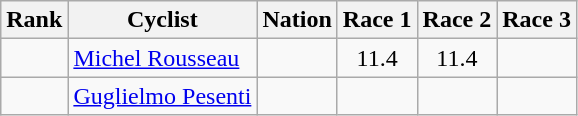<table class="wikitable sortable" style="text-align:center">
<tr>
<th>Rank</th>
<th>Cyclist</th>
<th>Nation</th>
<th>Race 1</th>
<th>Race 2</th>
<th>Race 3</th>
</tr>
<tr>
<td></td>
<td align=left><a href='#'>Michel Rousseau</a></td>
<td align=left></td>
<td>11.4 </td>
<td>11.4 </td>
<td></td>
</tr>
<tr>
<td></td>
<td align=left><a href='#'>Guglielmo Pesenti</a></td>
<td align=left></td>
<td></td>
<td></td>
<td></td>
</tr>
</table>
